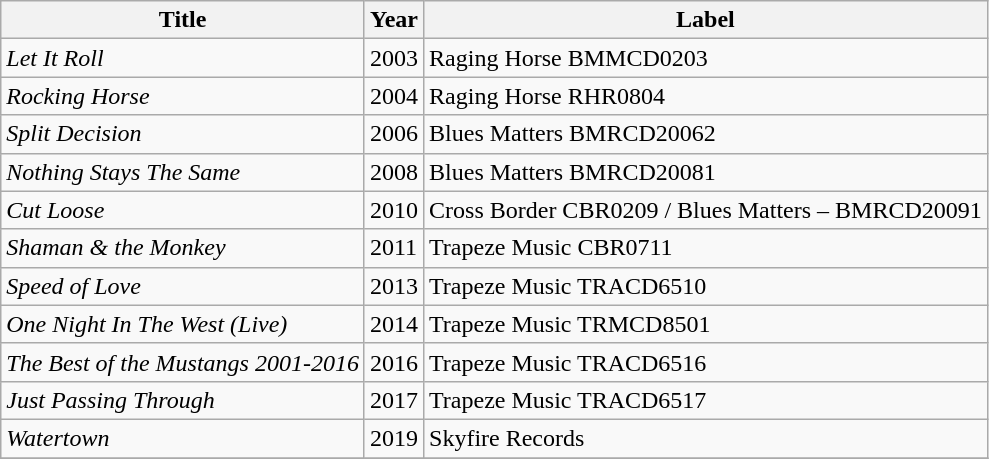<table class="wikitable">
<tr>
<th>Title</th>
<th>Year</th>
<th>Label</th>
</tr>
<tr>
<td><em>Let It Roll</em></td>
<td>2003</td>
<td>Raging Horse BMMCD0203</td>
</tr>
<tr>
<td><em>Rocking Horse</em></td>
<td>2004</td>
<td>Raging Horse RHR0804</td>
</tr>
<tr>
<td><em>Split Decision</em></td>
<td>2006</td>
<td>Blues Matters BMRCD20062</td>
</tr>
<tr>
<td><em>Nothing Stays The Same</em></td>
<td>2008</td>
<td>Blues Matters BMRCD20081</td>
</tr>
<tr>
<td><em>Cut Loose</em></td>
<td>2010</td>
<td>Cross Border CBR0209  / Blues Matters – BMRCD20091</td>
</tr>
<tr>
<td><em>Shaman & the Monkey</em></td>
<td>2011</td>
<td>Trapeze Music CBR0711</td>
</tr>
<tr>
<td><em>Speed of Love</em></td>
<td>2013</td>
<td>Trapeze Music TRACD6510</td>
</tr>
<tr>
<td><em>One Night In The West (Live)</em></td>
<td>2014</td>
<td>Trapeze Music TRMCD8501</td>
</tr>
<tr>
<td><em>The Best of the Mustangs 2001-2016</em></td>
<td>2016</td>
<td>Trapeze Music TRACD6516</td>
</tr>
<tr>
<td><em>Just Passing Through</em></td>
<td>2017</td>
<td>Trapeze Music TRACD6517</td>
</tr>
<tr>
<td><em>Watertown</em></td>
<td>2019</td>
<td>Skyfire Records</td>
</tr>
<tr>
</tr>
</table>
